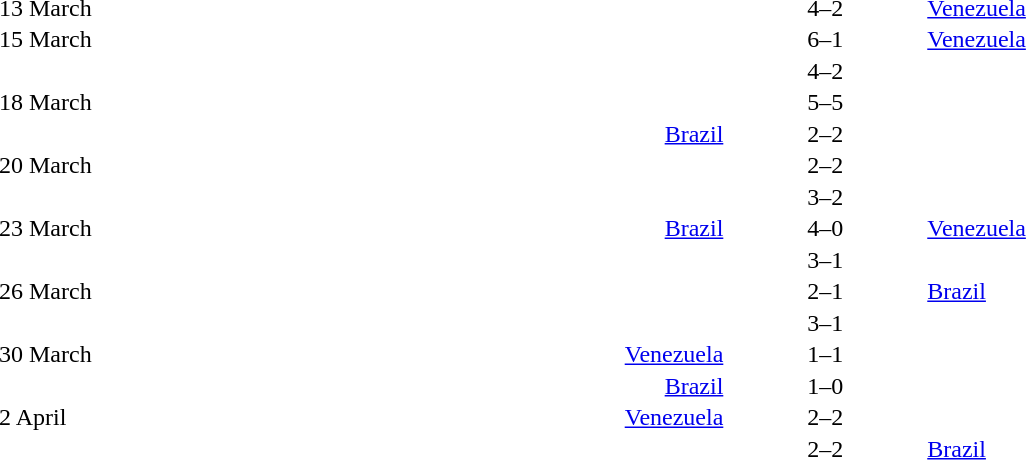<table cellspacing=1 width=70%>
<tr>
<th width=25%></th>
<th width=30%></th>
<th width=15%></th>
<th width=30%></th>
</tr>
<tr>
<td>13 March</td>
<td align=right></td>
<td align=center>4–2</td>
<td> <a href='#'>Venezuela</a></td>
</tr>
<tr>
<td>15 March</td>
<td align=right></td>
<td align=center>6–1</td>
<td> <a href='#'>Venezuela</a></td>
</tr>
<tr>
<td></td>
<td align=right></td>
<td align=center>4–2</td>
<td></td>
</tr>
<tr>
<td>18 March</td>
<td align=right></td>
<td align=center>5–5</td>
<td></td>
</tr>
<tr>
<td></td>
<td align=right><a href='#'>Brazil</a> </td>
<td align=center>2–2</td>
<td></td>
</tr>
<tr>
<td>20 March</td>
<td align=right></td>
<td align=center>2–2</td>
<td></td>
</tr>
<tr>
<td></td>
<td align=right></td>
<td align=center>3–2</td>
<td></td>
</tr>
<tr>
<td>23 March</td>
<td align=right><a href='#'>Brazil</a> </td>
<td align=center>4–0</td>
<td> <a href='#'>Venezuela</a></td>
</tr>
<tr>
<td></td>
<td align=right></td>
<td align=center>3–1</td>
<td></td>
</tr>
<tr>
<td>26 March</td>
<td align=right></td>
<td align=center>2–1</td>
<td> <a href='#'>Brazil</a></td>
</tr>
<tr>
<td></td>
<td align=right></td>
<td align=center>3–1</td>
<td></td>
</tr>
<tr>
<td>30 March</td>
<td align=right><a href='#'>Venezuela</a> </td>
<td align=center>1–1</td>
<td></td>
</tr>
<tr>
<td></td>
<td align=right><a href='#'>Brazil</a> </td>
<td align=center>1–0</td>
<td></td>
</tr>
<tr>
<td>2 April</td>
<td align=right><a href='#'>Venezuela</a> </td>
<td align=center>2–2</td>
<td></td>
</tr>
<tr>
<td></td>
<td align=right></td>
<td align=center>2–2</td>
<td> <a href='#'>Brazil</a></td>
</tr>
</table>
